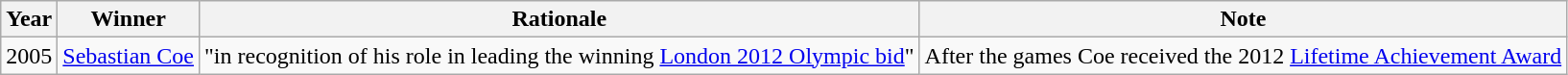<table class="wikitable">
<tr>
<th>Year</th>
<th>Winner</th>
<th>Rationale</th>
<th class="unsortable">Note</th>
</tr>
<tr>
<td align=center>2005</td>
<td><a href='#'>Sebastian Coe</a></td>
<td>"in recognition of his role in leading the winning <a href='#'>London 2012 Olympic bid</a>"</td>
<td>After the games Coe received the 2012 <a href='#'>Lifetime Achievement Award</a></td>
</tr>
</table>
